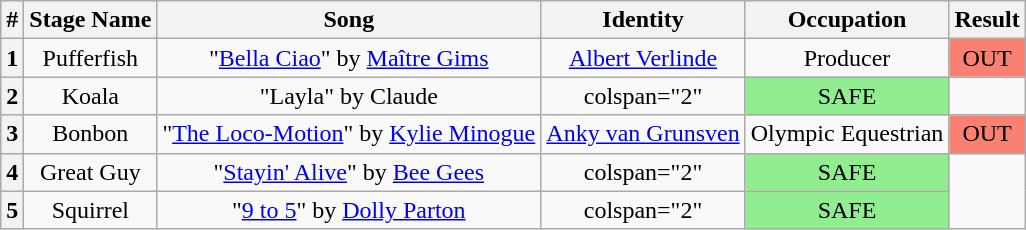<table class="wikitable plainrowheaders" style="text-align: center;">
<tr>
<th><strong>#</strong></th>
<th><strong>Stage Name</strong></th>
<th><strong>Song</strong></th>
<th>Identity</th>
<th><strong>Occupation</strong></th>
<th>Result</th>
</tr>
<tr>
<th>1</th>
<td>Pufferfish</td>
<td>"<a href='#'>Bella Ciao</a>" by <a href='#'>Maître Gims</a></td>
<td><a href='#'>Albert Verlinde</a></td>
<td>Producer</td>
<td bgcolor="salmon">OUT</td>
</tr>
<tr>
<th>2</th>
<td>Koala</td>
<td>"Layla" by Claude</td>
<td>colspan="2" </td>
<td bgcolor="lightgreen">SAFE</td>
</tr>
<tr>
<th>3</th>
<td>Bonbon</td>
<td>"<a href='#'>The Loco-Motion</a>" by <a href='#'>Kylie Minogue</a></td>
<td><a href='#'>Anky van Grunsven</a></td>
<td>Olympic Equestrian</td>
<td bgcolor=salmon>OUT</td>
</tr>
<tr>
<th>4</th>
<td>Great Guy</td>
<td>"<a href='#'>Stayin' Alive</a>" by <a href='#'>Bee Gees</a></td>
<td>colspan="2" </td>
<td bgcolor="lightgreen">SAFE</td>
</tr>
<tr>
<th>5</th>
<td>Squirrel</td>
<td>"<a href='#'>9 to 5</a>" by <a href='#'>Dolly Parton</a></td>
<td>colspan="2" </td>
<td bgcolor="lightgreen">SAFE</td>
</tr>
</table>
